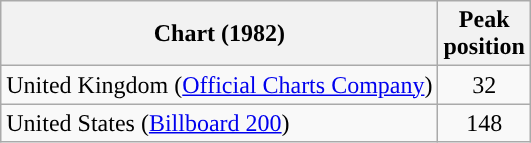<table class="wikitable">
<tr>
<th scope="col">Chart (1982)</th>
<th>Peak<br>position</th>
</tr>
<tr>
<td>United Kingdom (<a href='#'>Official Charts Company</a>)</td>
<td style="text-align:center;">32</td>
</tr>
<tr>
<td>United States (<a href='#'>Billboard 200</a>)</td>
<td style="text-align:center;">148</td>
</tr>
</table>
